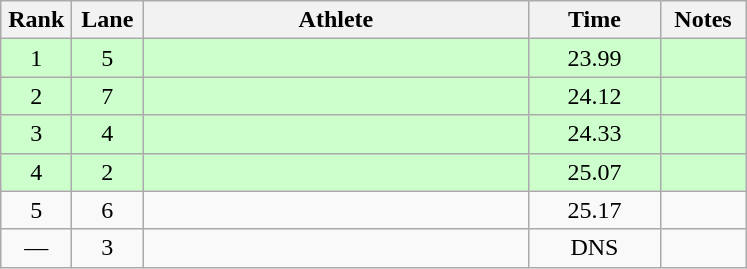<table class="wikitable sortable" style="text-align:center">
<tr>
<th width=40>Rank</th>
<th width=40>Lane</th>
<th width=250>Athlete</th>
<th width=80>Time</th>
<th width=50>Notes</th>
</tr>
<tr bgcolor=ccffcc>
<td>1</td>
<td>5</td>
<td align=left></td>
<td>23.99</td>
<td></td>
</tr>
<tr bgcolor=ccffcc>
<td>2</td>
<td>7</td>
<td align=left></td>
<td>24.12</td>
<td></td>
</tr>
<tr bgcolor=ccffcc>
<td>3</td>
<td>4</td>
<td align=left></td>
<td>24.33</td>
<td></td>
</tr>
<tr bgcolor=ccffcc>
<td>4</td>
<td>2</td>
<td align=left></td>
<td>25.07</td>
<td></td>
</tr>
<tr>
<td>5</td>
<td>6</td>
<td align=left></td>
<td>25.17</td>
<td></td>
</tr>
<tr>
<td>—</td>
<td>3</td>
<td align=left></td>
<td>DNS</td>
<td></td>
</tr>
</table>
